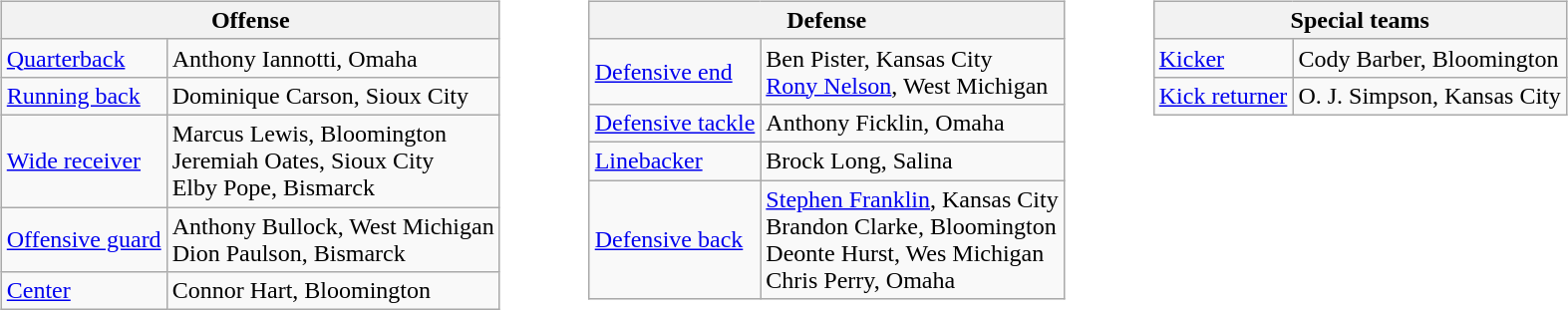<table border=0>
<tr valign="top">
<td><br><table class="wikitable">
<tr>
<th colspan="2">Offense</th>
</tr>
<tr>
<td><a href='#'>Quarterback</a></td>
<td>Anthony Iannotti, Omaha</td>
</tr>
<tr>
<td><a href='#'>Running back</a></td>
<td>Dominique Carson, Sioux City</td>
</tr>
<tr>
<td><a href='#'>Wide receiver</a></td>
<td>Marcus Lewis, Bloomington<br>Jeremiah Oates, Sioux City<br>Elby Pope, Bismarck</td>
</tr>
<tr>
<td><a href='#'>Offensive guard</a></td>
<td>Anthony Bullock, West Michigan<br>Dion Paulson, Bismarck</td>
</tr>
<tr>
<td><a href='#'>Center</a></td>
<td>Connor Hart, Bloomington</td>
</tr>
</table>
</td>
<td style="padding-left:40px;"><br><table class="wikitable">
<tr>
<th colspan="2">Defense</th>
</tr>
<tr>
<td><a href='#'>Defensive end</a></td>
<td>Ben Pister, Kansas City<br><a href='#'>Rony Nelson</a>, West Michigan</td>
</tr>
<tr>
<td><a href='#'>Defensive tackle</a></td>
<td>Anthony Ficklin, Omaha</td>
</tr>
<tr>
<td><a href='#'>Linebacker</a></td>
<td>Brock Long, Salina</td>
</tr>
<tr>
<td><a href='#'>Defensive back</a></td>
<td><a href='#'>Stephen Franklin</a>, Kansas City<br>Brandon Clarke, Bloomington<br>Deonte Hurst, Wes Michigan<br>Chris Perry, Omaha</td>
</tr>
</table>
</td>
<td style="padding-left:40px;"><br><table class="wikitable">
<tr>
<th colspan="6">Special teams</th>
</tr>
<tr>
<td><a href='#'>Kicker</a></td>
<td>Cody Barber, Bloomington</td>
</tr>
<tr>
<td><a href='#'>Kick returner</a></td>
<td>O. J. Simpson, Kansas City</td>
</tr>
</table>
</td>
</tr>
</table>
